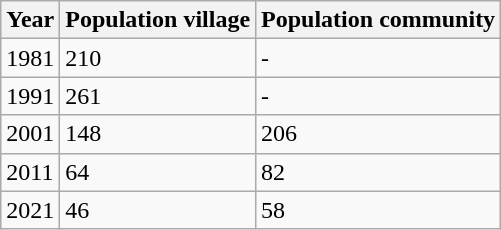<table class="wikitable">
<tr>
<th>Year</th>
<th>Population village</th>
<th>Population community</th>
</tr>
<tr>
<td>1981</td>
<td>210</td>
<td>-</td>
</tr>
<tr>
<td>1991</td>
<td>261</td>
<td>-</td>
</tr>
<tr>
<td>2001</td>
<td>148</td>
<td>206</td>
</tr>
<tr>
<td>2011</td>
<td>64</td>
<td>82</td>
</tr>
<tr>
<td>2021</td>
<td>46</td>
<td>58</td>
</tr>
</table>
